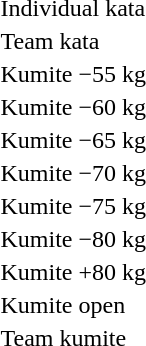<table>
<tr>
<td>Individual kata</td>
<td></td>
<td></td>
<td></td>
</tr>
<tr>
<td>Team kata</td>
<td></td>
<td></td>
<td></td>
</tr>
<tr>
<td rowspan=2>Kumite −55 kg</td>
<td rowspan=2></td>
<td rowspan=2></td>
<td></td>
</tr>
<tr>
<td></td>
</tr>
<tr>
<td rowspan=2>Kumite −60 kg</td>
<td rowspan=2></td>
<td rowspan=2></td>
<td></td>
</tr>
<tr>
<td></td>
</tr>
<tr>
<td rowspan=2>Kumite −65 kg</td>
<td rowspan=2></td>
<td rowspan=2></td>
<td></td>
</tr>
<tr>
<td></td>
</tr>
<tr>
<td rowspan=2>Kumite −70 kg</td>
<td rowspan=2></td>
<td rowspan=2></td>
<td></td>
</tr>
<tr>
<td></td>
</tr>
<tr>
<td rowspan=2>Kumite −75 kg</td>
<td rowspan=2></td>
<td rowspan=2></td>
<td></td>
</tr>
<tr>
<td></td>
</tr>
<tr>
<td rowspan=2>Kumite −80 kg</td>
<td rowspan=2></td>
<td rowspan=2></td>
<td></td>
</tr>
<tr>
<td></td>
</tr>
<tr>
<td rowspan=2>Kumite +80 kg</td>
<td rowspan=2></td>
<td rowspan=2></td>
<td></td>
</tr>
<tr>
<td></td>
</tr>
<tr>
<td rowspan=2>Kumite open</td>
<td rowspan=2></td>
<td rowspan=2></td>
<td></td>
</tr>
<tr>
<td></td>
</tr>
<tr>
<td rowspan=2>Team kumite</td>
<td rowspan=2></td>
<td rowspan=2></td>
<td></td>
</tr>
<tr>
<td></td>
</tr>
</table>
